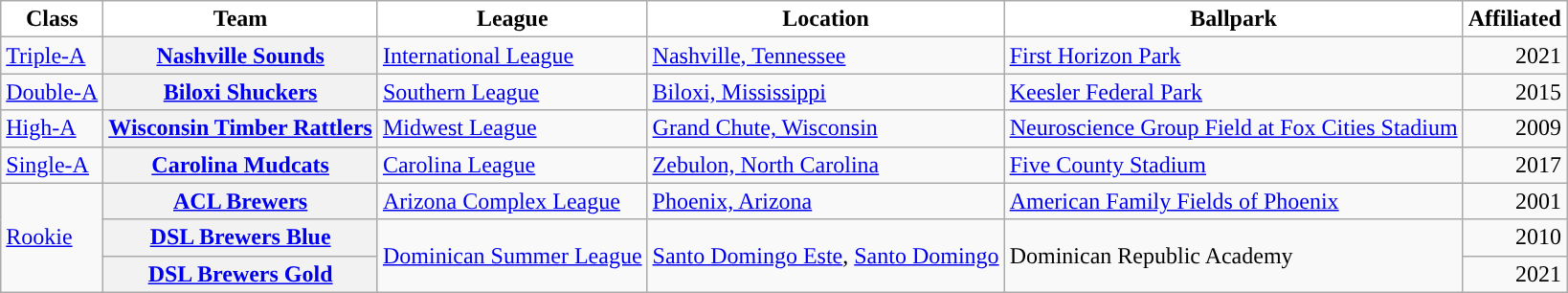<table class="wikitable plainrowheaders sortable">
<tr>
<th scope="col" style="background-color:#ffffff; border-top:#">Class</th>
<th scope="col" style="background-color:#ffffff; border-top:#">Team</th>
<th scope="col" style="background-color:#ffffff; border-top:#">League</th>
<th scope="col" style="background-color:#ffffff; border-top:#">Location</th>
<th scope="col" style="background-color:#ffffff; border-top:#">Ballpark</th>
<th scope="col" style="background-color:#ffffff; border-top:#">Affiliated</th>
</tr>
<tr>
<td><a href='#'>Triple-A</a></td>
<th scope="row"><a href='#'>Nashville Sounds</a></th>
<td><a href='#'>International League</a></td>
<td><a href='#'>Nashville, Tennessee</a></td>
<td><a href='#'>First Horizon Park</a></td>
<td align="right">2021</td>
</tr>
<tr>
<td><a href='#'>Double-A</a></td>
<th scope="row"><a href='#'>Biloxi Shuckers</a></th>
<td><a href='#'>Southern League</a></td>
<td><a href='#'>Biloxi, Mississippi</a></td>
<td><a href='#'>Keesler Federal Park</a></td>
<td align="right">2015</td>
</tr>
<tr>
<td><a href='#'>High-A</a></td>
<th scope="row"><a href='#'>Wisconsin Timber Rattlers</a></th>
<td><a href='#'>Midwest League</a></td>
<td><a href='#'>Grand Chute, Wisconsin</a></td>
<td><a href='#'>Neuroscience Group Field at Fox Cities Stadium</a></td>
<td align="right">2009</td>
</tr>
<tr>
<td><a href='#'>Single-A</a></td>
<th scope="row"><a href='#'>Carolina Mudcats</a></th>
<td><a href='#'>Carolina League</a></td>
<td><a href='#'>Zebulon, North Carolina</a></td>
<td><a href='#'>Five County Stadium</a></td>
<td align="right">2017</td>
</tr>
<tr>
<td rowspan=3><a href='#'>Rookie</a></td>
<th scope="row"><a href='#'>ACL Brewers</a></th>
<td><a href='#'>Arizona Complex League</a></td>
<td><a href='#'>Phoenix, Arizona</a></td>
<td><a href='#'>American Family Fields of Phoenix</a></td>
<td align="right">2001</td>
</tr>
<tr>
<th scope="row"><a href='#'>DSL Brewers Blue</a></th>
<td rowspan=2><a href='#'>Dominican Summer League</a></td>
<td rowspan=2><a href='#'>Santo Domingo Este</a>, <a href='#'>Santo Domingo</a></td>
<td rowspan=2>Dominican Republic Academy</td>
<td align="right">2010</td>
</tr>
<tr>
<th scope="row"><a href='#'>DSL Brewers Gold</a></th>
<td align="right">2021</td>
</tr>
</table>
